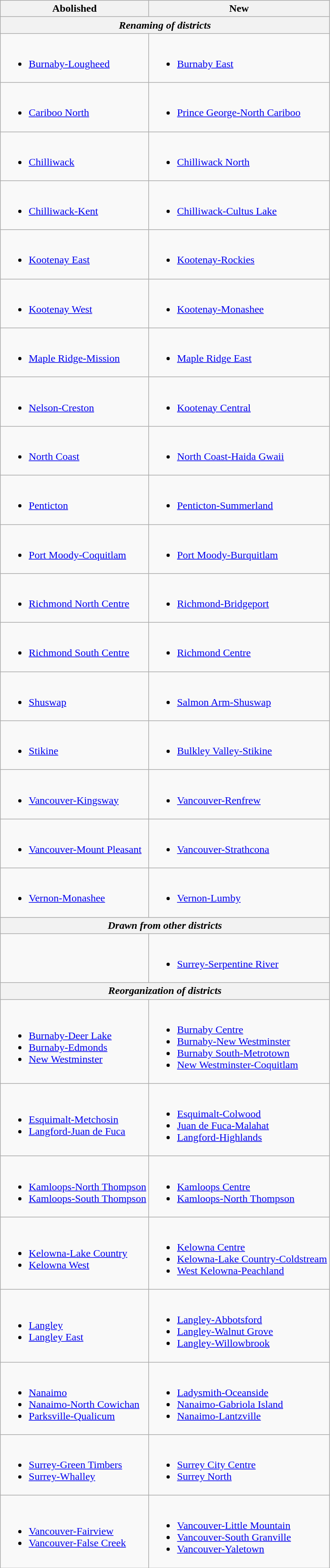<table class="wikitable">
<tr>
<th>Abolished</th>
<th>New</th>
</tr>
<tr>
<th colspan="2"><em>Renaming of districts</em></th>
</tr>
<tr>
<td><br><ul><li><a href='#'>Burnaby-Lougheed</a></li></ul></td>
<td><br><ul><li><a href='#'>Burnaby East</a></li></ul></td>
</tr>
<tr>
<td><br><ul><li><a href='#'>Cariboo North</a></li></ul></td>
<td><br><ul><li><a href='#'>Prince George-North Cariboo</a></li></ul></td>
</tr>
<tr>
<td><br><ul><li><a href='#'>Chilliwack</a></li></ul></td>
<td><br><ul><li><a href='#'>Chilliwack North</a></li></ul></td>
</tr>
<tr>
<td><br><ul><li><a href='#'>Chilliwack-Kent</a></li></ul></td>
<td><br><ul><li><a href='#'>Chilliwack-Cultus Lake</a></li></ul></td>
</tr>
<tr>
<td><br><ul><li><a href='#'>Kootenay East</a></li></ul></td>
<td><br><ul><li><a href='#'>Kootenay-Rockies</a></li></ul></td>
</tr>
<tr>
<td><br><ul><li><a href='#'>Kootenay West</a></li></ul></td>
<td><br><ul><li><a href='#'>Kootenay-Monashee</a></li></ul></td>
</tr>
<tr>
<td><br><ul><li><a href='#'>Maple Ridge-Mission</a></li></ul></td>
<td><br><ul><li><a href='#'>Maple Ridge East</a></li></ul></td>
</tr>
<tr>
<td><br><ul><li><a href='#'>Nelson-Creston</a></li></ul></td>
<td><br><ul><li><a href='#'>Kootenay Central</a></li></ul></td>
</tr>
<tr>
<td><br><ul><li><a href='#'>North Coast</a></li></ul></td>
<td><br><ul><li><a href='#'>North Coast-Haida Gwaii</a></li></ul></td>
</tr>
<tr>
<td><br><ul><li><a href='#'>Penticton</a></li></ul></td>
<td><br><ul><li><a href='#'>Penticton-Summerland</a></li></ul></td>
</tr>
<tr>
<td><br><ul><li><a href='#'>Port Moody-Coquitlam</a></li></ul></td>
<td><br><ul><li><a href='#'>Port Moody-Burquitlam</a></li></ul></td>
</tr>
<tr>
<td><br><ul><li><a href='#'>Richmond North Centre</a></li></ul></td>
<td><br><ul><li><a href='#'>Richmond-Bridgeport</a></li></ul></td>
</tr>
<tr>
<td><br><ul><li><a href='#'>Richmond South Centre</a></li></ul></td>
<td><br><ul><li><a href='#'>Richmond Centre</a></li></ul></td>
</tr>
<tr>
<td><br><ul><li><a href='#'>Shuswap</a></li></ul></td>
<td><br><ul><li><a href='#'>Salmon Arm-Shuswap</a></li></ul></td>
</tr>
<tr>
<td><br><ul><li><a href='#'>Stikine</a></li></ul></td>
<td><br><ul><li><a href='#'>Bulkley Valley-Stikine</a></li></ul></td>
</tr>
<tr>
<td><br><ul><li><a href='#'>Vancouver-Kingsway</a></li></ul></td>
<td><br><ul><li><a href='#'>Vancouver-Renfrew</a></li></ul></td>
</tr>
<tr>
<td><br><ul><li><a href='#'>Vancouver-Mount Pleasant</a></li></ul></td>
<td><br><ul><li><a href='#'>Vancouver-Strathcona</a></li></ul></td>
</tr>
<tr>
<td><br><ul><li><a href='#'>Vernon-Monashee</a></li></ul></td>
<td><br><ul><li><a href='#'>Vernon-Lumby</a></li></ul></td>
</tr>
<tr>
<th colspan="2"><em>Drawn from other districts</em></th>
</tr>
<tr>
<td></td>
<td><br><ul><li><a href='#'>Surrey-Serpentine River</a></li></ul></td>
</tr>
<tr>
<th colspan="2"><em>Reorganization of districts</em></th>
</tr>
<tr>
<td><br><ul><li><a href='#'>Burnaby-Deer Lake</a></li><li><a href='#'>Burnaby-Edmonds</a></li><li><a href='#'>New Westminster</a></li></ul></td>
<td><br><ul><li><a href='#'>Burnaby Centre</a></li><li><a href='#'>Burnaby-New Westminster</a></li><li><a href='#'>Burnaby South-Metrotown</a></li><li><a href='#'>New Westminster-Coquitlam</a></li></ul></td>
</tr>
<tr>
<td><br><ul><li><a href='#'>Esquimalt-Metchosin</a></li><li><a href='#'>Langford-Juan de Fuca</a></li></ul></td>
<td><br><ul><li><a href='#'>Esquimalt-Colwood</a></li><li><a href='#'>Juan de Fuca-Malahat</a></li><li><a href='#'>Langford-Highlands</a></li></ul></td>
</tr>
<tr>
<td><br><ul><li><a href='#'>Kamloops-North Thompson</a></li><li><a href='#'>Kamloops-South Thompson</a></li></ul></td>
<td><br><ul><li><a href='#'>Kamloops Centre</a></li><li><a href='#'>Kamloops-North Thompson</a></li></ul></td>
</tr>
<tr>
<td><br><ul><li><a href='#'>Kelowna-Lake Country</a></li><li><a href='#'>Kelowna West</a></li></ul></td>
<td><br><ul><li><a href='#'>Kelowna Centre</a></li><li><a href='#'>Kelowna-Lake Country-Coldstream</a></li><li><a href='#'>West Kelowna-Peachland</a></li></ul></td>
</tr>
<tr>
<td><br><ul><li><a href='#'>Langley</a></li><li><a href='#'>Langley East</a></li></ul></td>
<td><br><ul><li><a href='#'>Langley-Abbotsford</a></li><li><a href='#'>Langley-Walnut Grove</a></li><li><a href='#'>Langley-Willowbrook</a></li></ul></td>
</tr>
<tr>
<td><br><ul><li><a href='#'>Nanaimo</a></li><li><a href='#'>Nanaimo-North Cowichan</a></li><li><a href='#'>Parksville-Qualicum</a></li></ul></td>
<td><br><ul><li><a href='#'>Ladysmith-Oceanside</a></li><li><a href='#'>Nanaimo-Gabriola Island</a></li><li><a href='#'>Nanaimo-Lantzville</a></li></ul></td>
</tr>
<tr>
<td><br><ul><li><a href='#'>Surrey-Green Timbers</a></li><li><a href='#'>Surrey-Whalley</a></li></ul></td>
<td><br><ul><li><a href='#'>Surrey City Centre</a></li><li><a href='#'>Surrey North</a></li></ul></td>
</tr>
<tr>
<td><br><ul><li><a href='#'>Vancouver-Fairview</a></li><li><a href='#'>Vancouver-False Creek</a></li></ul></td>
<td><br><ul><li><a href='#'>Vancouver-Little Mountain</a></li><li><a href='#'>Vancouver-South Granville</a></li><li><a href='#'>Vancouver-Yaletown</a></li></ul></td>
</tr>
</table>
